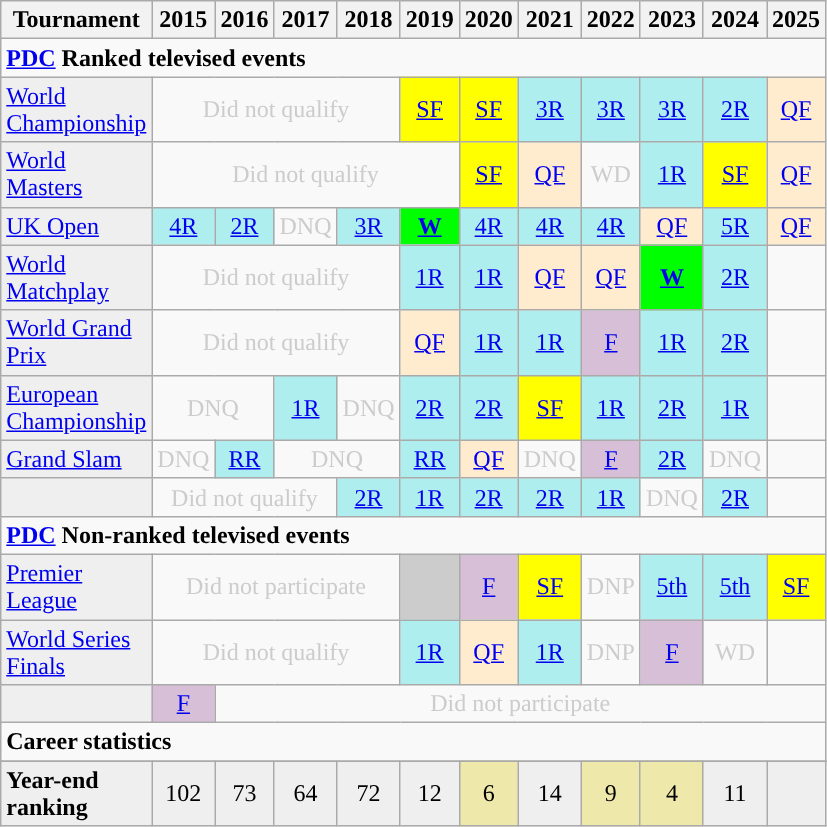<table class="wikitable" style="width:30%; margin:0">
<tr>
<th>Tournament</th>
<th>2015</th>
<th>2016</th>
<th>2017</th>
<th>2018</th>
<th>2019</th>
<th>2020</th>
<th>2021</th>
<th>2022</th>
<th>2023</th>
<th>2024</th>
<th>2025</th>
</tr>
<tr>
<td colspan="19" align="left"><strong><a href='#'>PDC</a> Ranked televised events</strong></td>
</tr>
<tr>
<td style="background:#efefef;"><a href='#'>World Championship</a></td>
<td colspan="4" style="text-align:center; color:#ccc;">Did not qualify</td>
<td style="text-align:center; background:yellow;"><a href='#'>SF</a></td>
<td style="text-align:center; background:yellow;"><a href='#'>SF</a></td>
<td style="text-align:center; background:#afeeee;"><a href='#'>3R</a></td>
<td style="text-align:center; background:#afeeee;"><a href='#'>3R</a></td>
<td style="text-align:center; background:#afeeee;"><a href='#'>3R</a></td>
<td style="text-align:center; background:#afeeee;"><a href='#'>2R</a></td>
<td style="text-align:center; background:#ffebcd;"><a href='#'>QF</a></td>
</tr>
<tr>
<td style="background:#efefef;"><a href='#'>World Masters</a></td>
<td colspan="5" style="text-align:center; color:#ccc;">Did not qualify</td>
<td style="text-align:center; background:yellow;"><a href='#'>SF</a></td>
<td style="text-align:center; background:#ffebcd;"><a href='#'>QF</a></td>
<td style="text-align:center; color:#ccc;">WD</td>
<td style="text-align:center; background:#afeeee;"><a href='#'>1R</a></td>
<td style="text-align:center; background:yellow;"><a href='#'>SF</a></td>
<td style="text-align:center; background:#ffebcd;"><a href='#'>QF</a></td>
</tr>
<tr>
<td style="background:#efefef;"><a href='#'>UK Open</a></td>
<td style="text-align:center; background:#afeeee;"><a href='#'>4R</a></td>
<td style="text-align:center; background:#afeeee;"><a href='#'>2R</a></td>
<td style="text-align:center; color:#ccc;">DNQ</td>
<td style="text-align:center; background:#afeeee;"><a href='#'>3R</a></td>
<td style="text-align:center; background:#0f0;"><strong><a href='#'>W</a></strong></td>
<td style="text-align:center; background:#afeeee;"><a href='#'>4R</a></td>
<td style="text-align:center; background:#afeeee;"><a href='#'>4R</a></td>
<td style="text-align:center; background:#afeeee;"><a href='#'>4R</a></td>
<td style="text-align:center; background:#ffebcd;"><a href='#'>QF</a></td>
<td style="text-align:center; background:#afeeee;"><a href='#'>5R</a></td>
<td style="text-align:center; background:#ffebcd;"><a href='#'>QF</a></td>
</tr>
<tr>
<td style="background:#efefef;"><a href='#'>World Matchplay</a></td>
<td colspan="4" style="text-align:center; color:#ccc;">Did not qualify</td>
<td style="text-align:center; background:#afeeee;"><a href='#'>1R</a></td>
<td style="text-align:center; background:#afeeee;"><a href='#'>1R</a></td>
<td style="text-align:center; background:#ffebcd;"><a href='#'>QF</a></td>
<td style="text-align:center; background:#ffebcd;"><a href='#'>QF</a></td>
<td style="text-align:center; background:lime;"><a href='#'><strong>W</strong></a></td>
<td style="text-align:center; background:#afeeee;"><a href='#'>2R</a></td>
<td></td>
</tr>
<tr>
<td style="background:#efefef;"><a href='#'>World Grand Prix</a></td>
<td colspan="4" style="text-align:center; color:#ccc;">Did not qualify</td>
<td style="text-align:center; background:#ffebcd;"><a href='#'>QF</a></td>
<td style="text-align:center; background:#afeeee;"><a href='#'>1R</a></td>
<td style="text-align:center; background:#afeeee;"><a href='#'>1R</a></td>
<td style="text-align:center; background:thistle;"><a href='#'>F</a></td>
<td style="text-align:center; background:#afeeee;"><a href='#'>1R</a></td>
<td style="text-align:center; background:#afeeee;"><a href='#'>2R</a></td>
<td></td>
</tr>
<tr>
<td style="background:#efefef;"><a href='#'>European Championship</a></td>
<td colspan="2" style="text-align:center; color:#ccc;">DNQ</td>
<td style="text-align:center; background:#afeeee;"><a href='#'>1R</a></td>
<td style="text-align:center; color:#ccc;">DNQ</td>
<td style="text-align:center; background:#afeeee;"><a href='#'>2R</a></td>
<td style="text-align:center; background:#afeeee;"><a href='#'>2R</a></td>
<td style="text-align:center; background:yellow;"><a href='#'>SF</a></td>
<td style="text-align:center; background:#afeeee;"><a href='#'>1R</a></td>
<td style="text-align:center; background:#afeeee;"><a href='#'>2R</a></td>
<td style="text-align:center; background:#afeeee;"><a href='#'>1R</a></td>
<td></td>
</tr>
<tr>
<td style="background:#efefef;"><a href='#'>Grand Slam</a></td>
<td style="text-align:center; color:#ccc;">DNQ</td>
<td style="text-align:center; background:#afeeee;"><a href='#'>RR</a></td>
<td colspan="2" style="text-align:center; color:#ccc;">DNQ</td>
<td style="text-align:center; background:#afeeee;"><a href='#'>RR</a></td>
<td style="text-align:center; background:#ffebcd;"><a href='#'>QF</a></td>
<td style="text-align:center; color:#ccc;">DNQ</td>
<td style="text-align:center; background:thistle;"><a href='#'>F</a></td>
<td style="text-align:center; background:#afeeee;"><a href='#'>2R</a></td>
<td style="text-align:center; color:#ccc;">DNQ</td>
<td></td>
</tr>
<tr>
<td style="background:#efefef;"></td>
<td colspan="3" style="text-align:center; color:#ccc;">Did not qualify</td>
<td style="text-align:center; background:#afeeee;"><a href='#'>2R</a></td>
<td style="text-align:center; background:#afeeee;"><a href='#'>1R</a></td>
<td style="text-align:center; background:#afeeee;"><a href='#'>2R</a></td>
<td style="text-align:center; background:#afeeee;"><a href='#'>2R</a></td>
<td style="text-align:center; background:#afeeee;"><a href='#'>1R</a></td>
<td style="text-align:center; color:#ccc;">DNQ</td>
<td style="text-align:center; background:#afeeee;"><a href='#'>2R</a></td>
<td></td>
</tr>
<tr>
<td colspan="19" align="left"><strong><a href='#'>PDC</a> Non-ranked televised events</strong></td>
</tr>
<tr>
<td style="background:#efefef;"><a href='#'>Premier League</a></td>
<td colspan="4" style="text-align:center; color:#ccc;">Did not participate</td>
<td style="text-align:center; background:#ccc;"><a href='#'></a></td>
<td style="text-align:center; background:thistle;"><a href='#'>F</a></td>
<td style="text-align:center; background:yellow;"><a href='#'>SF</a></td>
<td style="text-align:center; color:#ccc;">DNP</td>
<td style="text-align:center; background:#afeeee;"><a href='#'>5th</a></td>
<td style="text-align:center; background:#afeeee;"><a href='#'>5th</a></td>
<td style="text-align:center; background:yellow;"><a href='#'>SF</a></td>
</tr>
<tr>
<td style="background:#efefef;"><a href='#'>World Series Finals</a></td>
<td colspan="4" style="text-align:center; color:#ccc;">Did not qualify</td>
<td style="text-align:center; background:#afeeee;"><a href='#'>1R</a></td>
<td style="text-align:center; background:#ffebcd;"><a href='#'>QF</a></td>
<td style="text-align:center; background:#afeeee;"><a href='#'>1R</a></td>
<td style="text-align:center; color:#ccc;">DNP</td>
<td style="text-align:center; background:thistle;"><a href='#'>F</a></td>
<td style="text-align:center; color:#ccc;">WD</td>
<td></td>
</tr>
<tr>
<td style="background:#efefef;"></td>
<td style="text-align:center; background:thistle;"><a href='#'>F</a></td>
<td colspan="10" style="text-align:center; color:#ccc;">Did not participate</td>
</tr>
<tr>
<td colspan="19" align="left"><strong>Career statistics</strong></td>
</tr>
<tr>
</tr>
<tr bgcolor="efefef">
<td align="left"><strong>Year-end ranking</strong></td>
<td style="text-align:center;">102</td>
<td style="text-align:center;">73</td>
<td style="text-align:center;">64</td>
<td style="text-align:center;">72</td>
<td style="text-align:center;">12</td>
<td style="text-align:center; background:#eee8aa;">6</td>
<td style="text-align:center;">14</td>
<td style="text-align:center; background:#eee8aa">9</td>
<td style="text-align:center; background:#eee8aa;">4</td>
<td style="text-align:center;">11</td>
<td></td>
</tr>
</table>
